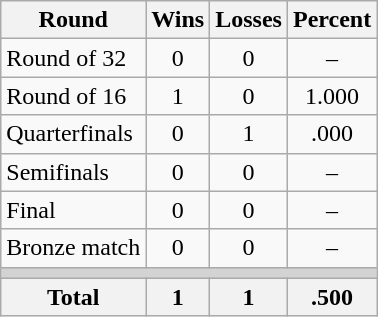<table class=wikitable>
<tr>
<th>Round</th>
<th>Wins</th>
<th>Losses</th>
<th>Percent</th>
</tr>
<tr align=center>
<td align=left>Round of 32</td>
<td>0</td>
<td>0</td>
<td>–</td>
</tr>
<tr align=center>
<td align=left>Round of 16</td>
<td>1</td>
<td>0</td>
<td>1.000</td>
</tr>
<tr align=center>
<td align=left>Quarterfinals</td>
<td>0</td>
<td>1</td>
<td>.000</td>
</tr>
<tr align=center>
<td align=left>Semifinals</td>
<td>0</td>
<td>0</td>
<td>–</td>
</tr>
<tr align=center>
<td align=left>Final</td>
<td>0</td>
<td>0</td>
<td>–</td>
</tr>
<tr align=center>
<td align=left>Bronze match</td>
<td>0</td>
<td>0</td>
<td>–</td>
</tr>
<tr>
<td colspan=4 bgcolor=lightgray></td>
</tr>
<tr>
<th>Total</th>
<th>1</th>
<th>1</th>
<th>.500</th>
</tr>
</table>
